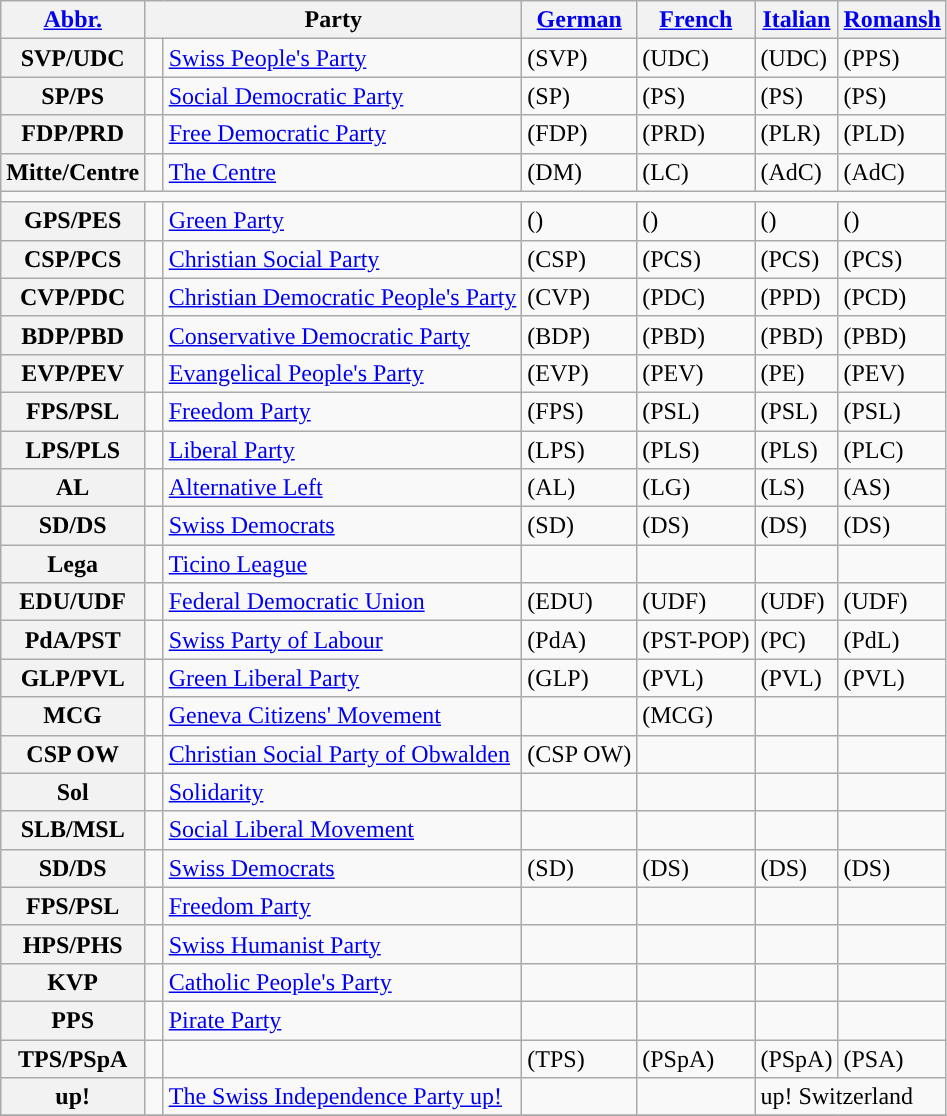<table class="wikitable sortable">
<tr>
<th scope="col"><a href='#'>Abbr.</a></th>
<th colspan="2" scope="col">Party</th>
<th scope="col"><a href='#'>German</a></th>
<th scope="col"><a href='#'>French</a></th>
<th scope="col"><a href='#'>Italian</a></th>
<th scope="col"><a href='#'>Romansh</a></th>
</tr>
<tr>
<th>SVP/UDC</th>
<td width="5px" style="background-color: "></td>
<td><a href='#'>Swiss People's Party</a></td>
<td><em></em> (SVP)</td>
<td><em></em> (UDC)</td>
<td><em></em> (UDC)</td>
<td><em></em> (PPS)</td>
</tr>
<tr>
<th>SP/PS</th>
<td style="background-color: "></td>
<td><a href='#'>Social Democratic Party</a></td>
<td><em></em> (SP)</td>
<td><em></em> (PS)</td>
<td><em></em> (PS)</td>
<td><em></em> (PS)</td>
</tr>
<tr>
<th>FDP/PRD</th>
<td style="background-color: "></td>
<td><a href='#'>Free Democratic Party</a></td>
<td><em></em> (FDP)</td>
<td><em></em> (PRD)</td>
<td><em></em> (PLR)</td>
<td><em></em> (PLD)</td>
</tr>
<tr>
<th>Mitte/Centre</th>
<td width="5px" style="background-color: "></td>
<td><a href='#'>The Centre</a></td>
<td><em></em> (DM)</td>
<td><em></em> (LC)</td>
<td><em></em> (AdC)</td>
<td><em></em> (AdC)</td>
</tr>
<tr>
<td colspan="7"></td>
</tr>
<tr>
<th>GPS/PES</th>
<td style="background-color: "></td>
<td><a href='#'>Green Party</a></td>
<td><em></em> (<em></em>)</td>
<td><em></em> (<em></em>)</td>
<td><em></em> (<em></em>)</td>
<td><em></em> (<em></em>)</td>
</tr>
<tr>
<th>CSP/PCS</th>
<td style="background-color: "></td>
<td><a href='#'>Christian Social Party</a></td>
<td><em></em> (CSP)</td>
<td><em></em> (PCS)</td>
<td><em></em> (PCS)</td>
<td><em></em> (PCS)</td>
</tr>
<tr>
<th>CVP/PDC</th>
<td style="background-color: "></td>
<td><a href='#'>Christian Democratic People's Party</a></td>
<td><em></em> (CVP)</td>
<td><em></em> (PDC)</td>
<td><em></em> (PPD)</td>
<td><em></em> (PCD)</td>
</tr>
<tr>
<th>BDP/PBD</th>
<td style="background-color: "></td>
<td><a href='#'>Conservative Democratic Party</a></td>
<td><em></em> (BDP)</td>
<td><em></em> (PBD)</td>
<td><em></em> (PBD)</td>
<td><em></em> (PBD)</td>
</tr>
<tr>
<th>EVP/PEV</th>
<td style="background-color: "></td>
<td><a href='#'>Evangelical People's Party</a></td>
<td><em></em> (EVP)</td>
<td><em></em> (PEV)</td>
<td><em></em> (PE)</td>
<td><em></em> (PEV)</td>
</tr>
<tr>
<th>FPS/PSL</th>
<td style="background-color: "></td>
<td><a href='#'>Freedom Party</a></td>
<td><em></em> (FPS)</td>
<td><em></em> (PSL)</td>
<td><em></em> (PSL)</td>
<td><em></em> (PSL)</td>
</tr>
<tr>
<th>LPS/PLS</th>
<td style="background-color: "></td>
<td><a href='#'>Liberal Party</a></td>
<td><em></em> (LPS)</td>
<td><em></em> (PLS)</td>
<td><em></em> (PLS)</td>
<td><em></em> (PLC)</td>
</tr>
<tr>
<th>AL</th>
<td style="background-color: "></td>
<td><a href='#'>Alternative Left</a></td>
<td><em></em> (AL)</td>
<td><em></em> (LG)</td>
<td><em></em> (LS)</td>
<td><em></em> (AS)</td>
</tr>
<tr>
<th>SD/DS</th>
<td style="background-color: "></td>
<td><a href='#'>Swiss Democrats</a></td>
<td><em></em> (SD)</td>
<td><em></em> (DS)</td>
<td><em></em> (DS)</td>
<td><em></em> (DS)</td>
</tr>
<tr>
<th>Lega</th>
<td style="background-color: "></td>
<td><a href='#'>Ticino League</a></td>
<td><em></em></td>
<td><em></em></td>
<td><em></em></td>
<td><em></em></td>
</tr>
<tr>
<th>EDU/UDF</th>
<td style="background-color: "></td>
<td><a href='#'>Federal Democratic Union</a></td>
<td><em></em> (EDU)</td>
<td><em></em> (UDF)</td>
<td><em></em> (UDF)</td>
<td><em></em> (UDF)</td>
</tr>
<tr>
<th>PdA/PST</th>
<td style="background-color: "></td>
<td><a href='#'>Swiss Party of Labour</a></td>
<td><em></em> (PdA)</td>
<td><em></em> (PST-POP)</td>
<td><em></em> (PC)</td>
<td><em></em> (PdL)</td>
</tr>
<tr>
<th>GLP/PVL</th>
<td style="background-color: "></td>
<td><a href='#'>Green Liberal Party</a></td>
<td><em></em> (GLP)</td>
<td><em></em> (PVL)</td>
<td><em></em> (PVL)</td>
<td><em></em> (PVL)</td>
</tr>
<tr>
<th>MCG</th>
<td style="background-color: "></td>
<td><a href='#'>Geneva Citizens' Movement</a></td>
<td><em></em></td>
<td><em></em> (MCG)</td>
<td><em></em></td>
<td></td>
</tr>
<tr>
<th>CSP OW</th>
<td style="background-color: "></td>
<td><a href='#'>Christian Social Party of Obwalden</a></td>
<td><em></em> (CSP OW)</td>
<td><em></em></td>
<td></td>
<td></td>
</tr>
<tr>
<th>Sol</th>
<td style="background-color: "></td>
<td><a href='#'>Solidarity</a></td>
<td><em></em></td>
<td><em></em></td>
<td><em></em></td>
<td><em></em></td>
</tr>
<tr>
<th>SLB/MSL</th>
<td style="background-color: "></td>
<td><a href='#'>Social Liberal Movement</a></td>
<td><em></em></td>
<td><em></em></td>
<td><em></em></td>
<td></td>
</tr>
<tr>
<th>SD/DS</th>
<td style="background-color: "></td>
<td><a href='#'>Swiss Democrats</a></td>
<td><em></em> (SD)</td>
<td><em></em> (DS)</td>
<td><em></em> (DS)</td>
<td><em></em> (DS)</td>
</tr>
<tr>
<th>FPS/PSL</th>
<td style="background-color: "></td>
<td><a href='#'>Freedom Party</a></td>
<td><em></em></td>
<td><em></em></td>
<td><em></em></td>
<td><em></em></td>
</tr>
<tr>
<th>HPS/PHS</th>
<td></td>
<td><a href='#'>Swiss Humanist Party</a></td>
<td><em></em></td>
<td><em></em></td>
<td><em></em></td>
<td><em></em></td>
</tr>
<tr>
<th>KVP</th>
<td></td>
<td><a href='#'>Catholic People's Party</a></td>
<td><em></em></td>
<td><em></em></td>
<td><em></em></td>
<td><em></em></td>
</tr>
<tr>
<th>PPS</th>
<td style="background-color: "></td>
<td><a href='#'>Pirate Party</a></td>
<td><em></em></td>
<td><em></em></td>
<td><em></em></td>
<td><em></em></td>
</tr>
<tr>
<th>TPS/PSpA</th>
<td></td>
<td></td>
<td><em></em> (TPS)</td>
<td><em></em> (PSpA)</td>
<td><em></em> (PSpA)</td>
<td><em></em> (PSA)</td>
</tr>
<tr>
<th>up!</th>
<td style="background-color: "></td>
<td><a href='#'>The Swiss Independence Party up!</a></td>
<td><em></em></td>
<td><em></em></td>
<td colspan="2">up! Switzerland</td>
</tr>
<tr>
</tr>
</table>
